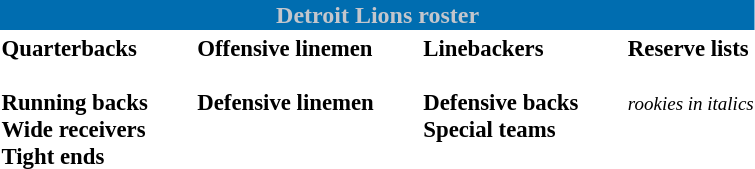<table class="toccolours" style="text-align: left;">
<tr>
<th colspan="7" style="background-color:#006DB0;color:#C3C6CC;text-align:center;">Detroit Lions roster</th>
</tr>
<tr>
<td style="font-size: 95%;" valign="top"><strong>Quarterbacks</strong><br>

<br><strong>Running backs</strong>



<br><strong>Wide receivers</strong>


<br><strong>Tight ends</strong>

</td>
<td style="width: 25px;"></td>
<td style="font-size: 95%;" valign="top"><strong>Offensive linemen</strong><br>





<br><strong>Defensive linemen</strong>






</td>
<td style="width: 25px;"></td>
<td style="font-size: 95%;" valign="top"><strong>Linebackers</strong><br>



<br><strong>Defensive backs</strong>






<br><strong>Special teams</strong>

</td>
<td style="width: 25px;"></td>
<td style="font-size: 95%;" valign="top"><strong>Reserve lists</strong><br>
<br><small><em>rookies in italics</em></small><br></td>
</tr>
<tr>
</tr>
</table>
